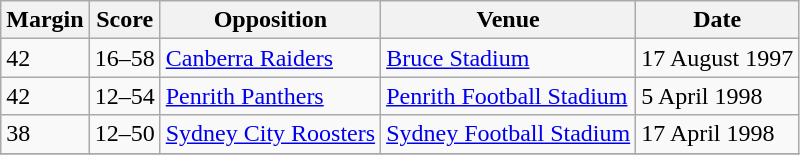<table class="wikitable" style="text-align:left;">
<tr>
<th>Margin</th>
<th>Score</th>
<th>Opposition</th>
<th>Venue</th>
<th>Date</th>
</tr>
<tr>
<td>42</td>
<td>16–58</td>
<td> <a href='#'>Canberra Raiders</a></td>
<td><a href='#'>Bruce Stadium</a></td>
<td>17 August 1997</td>
</tr>
<tr>
<td>42</td>
<td>12–54</td>
<td> <a href='#'>Penrith Panthers</a></td>
<td><a href='#'>Penrith Football Stadium</a></td>
<td>5 April 1998</td>
</tr>
<tr>
<td>38</td>
<td>12–50</td>
<td> <a href='#'>Sydney City Roosters</a></td>
<td><a href='#'>Sydney Football Stadium</a></td>
<td>17 April 1998</td>
</tr>
<tr>
</tr>
</table>
